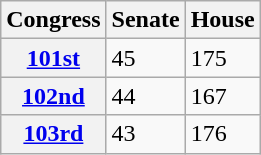<table class="wikitable" style="margin-left:1em">
<tr>
<th>Congress</th>
<th>Senate</th>
<th>House</th>
</tr>
<tr>
<th><a href='#'>101st</a></th>
<td>45</td>
<td>175</td>
</tr>
<tr>
<th><a href='#'>102nd</a></th>
<td>44</td>
<td>167</td>
</tr>
<tr>
<th><a href='#'>103rd</a></th>
<td>43</td>
<td>176</td>
</tr>
</table>
